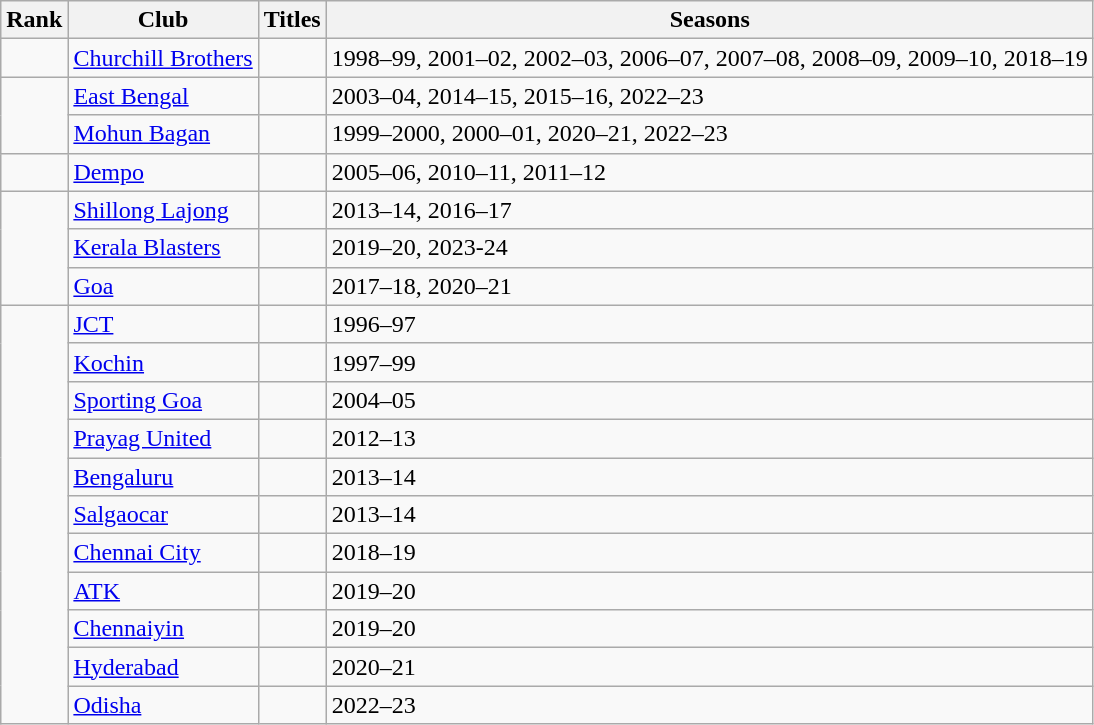<table class="wikitable sortable">
<tr>
<th>Rank</th>
<th>Club</th>
<th>Titles</th>
<th>Seasons</th>
</tr>
<tr>
<td></td>
<td><a href='#'>Churchill Brothers</a></td>
<td></td>
<td>1998–99, 2001–02, 2002–03, 2006–07, 2007–08, 2008–09, 2009–10, 2018–19</td>
</tr>
<tr>
<td rowspan="2"></td>
<td><a href='#'>East Bengal</a></td>
<td></td>
<td>2003–04, 2014–15, 2015–16, 2022–23</td>
</tr>
<tr>
<td><a href='#'>Mohun Bagan</a></td>
<td></td>
<td>1999–2000, 2000–01, 2020–21, 2022–23</td>
</tr>
<tr>
<td></td>
<td><a href='#'>Dempo</a></td>
<td></td>
<td>2005–06, 2010–11, 2011–12</td>
</tr>
<tr>
<td rowspan="3"></td>
<td><a href='#'>Shillong Lajong</a></td>
<td></td>
<td>2013–14, 2016–17</td>
</tr>
<tr>
<td><a href='#'>Kerala Blasters</a></td>
<td></td>
<td>2019–20, 2023-24</td>
</tr>
<tr>
<td><a href='#'>Goa</a></td>
<td></td>
<td>2017–18, 2020–21</td>
</tr>
<tr>
<td rowspan="11"></td>
<td><a href='#'>JCT</a></td>
<td></td>
<td>1996–97</td>
</tr>
<tr>
<td><a href='#'>Kochin</a></td>
<td></td>
<td>1997–99</td>
</tr>
<tr>
<td><a href='#'>Sporting Goa</a></td>
<td></td>
<td>2004–05</td>
</tr>
<tr>
<td><a href='#'>Prayag United</a></td>
<td></td>
<td>2012–13</td>
</tr>
<tr>
<td><a href='#'>Bengaluru</a></td>
<td></td>
<td>2013–14</td>
</tr>
<tr>
<td><a href='#'>Salgaocar</a></td>
<td></td>
<td>2013–14</td>
</tr>
<tr>
<td><a href='#'>Chennai City</a></td>
<td></td>
<td>2018–19</td>
</tr>
<tr>
<td><a href='#'>ATK</a></td>
<td></td>
<td>2019–20</td>
</tr>
<tr>
<td><a href='#'>Chennaiyin</a></td>
<td></td>
<td>2019–20</td>
</tr>
<tr>
<td><a href='#'>Hyderabad</a></td>
<td></td>
<td>2020–21</td>
</tr>
<tr>
<td><a href='#'>Odisha</a></td>
<td></td>
<td>2022–23</td>
</tr>
</table>
